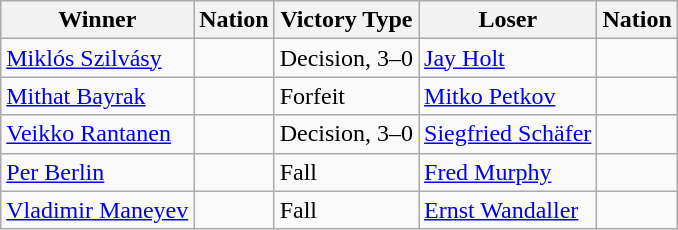<table class="wikitable sortable" style="text-align:left;">
<tr>
<th>Winner</th>
<th>Nation</th>
<th>Victory Type</th>
<th>Loser</th>
<th>Nation</th>
</tr>
<tr>
<td><a href='#'>Miklós Szilvásy</a></td>
<td></td>
<td>Decision, 3–0</td>
<td><a href='#'>Jay Holt</a></td>
<td></td>
</tr>
<tr>
<td><a href='#'>Mithat Bayrak</a></td>
<td></td>
<td>Forfeit</td>
<td><a href='#'>Mitko Petkov</a></td>
<td></td>
</tr>
<tr>
<td><a href='#'>Veikko Rantanen</a></td>
<td></td>
<td>Decision, 3–0</td>
<td><a href='#'>Siegfried Schäfer</a></td>
<td></td>
</tr>
<tr>
<td><a href='#'>Per Berlin</a></td>
<td></td>
<td>Fall</td>
<td><a href='#'>Fred Murphy</a></td>
<td></td>
</tr>
<tr>
<td><a href='#'>Vladimir Maneyev</a></td>
<td></td>
<td>Fall</td>
<td><a href='#'>Ernst Wandaller</a></td>
<td></td>
</tr>
</table>
